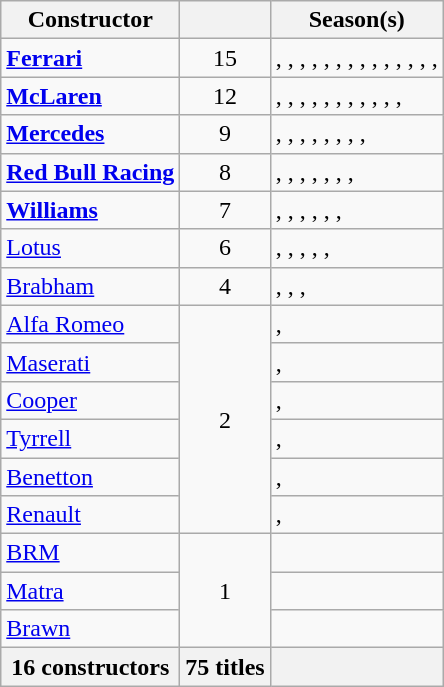<table class="wikitable sortable">
<tr>
<th scope=col>Constructor</th>
<th scope=col></th>
<th scope=col>Season(s)</th>
</tr>
<tr>
<td><strong><a href='#'>Ferrari</a></strong></td>
<td align="center">15</td>
<td>, , , , , , , , , , , , , , </td>
</tr>
<tr>
<td><strong><a href='#'>McLaren</a></strong></td>
<td align="center">12</td>
<td>, , , , , , , , , , , </td>
</tr>
<tr>
<td><strong><a href='#'>Mercedes</a></strong></td>
<td align="center">9</td>
<td>, , , , , , , , </td>
</tr>
<tr>
<td><strong><a href='#'>Red Bull Racing</a></strong></td>
<td align="center">8</td>
<td>, , , , , , , </td>
</tr>
<tr>
<td><strong><a href='#'>Williams</a></strong></td>
<td align="center">7</td>
<td>, , , , , , </td>
</tr>
<tr>
<td><a href='#'>Lotus</a></td>
<td align="center">6</td>
<td>, , , , , </td>
</tr>
<tr>
<td><a href='#'>Brabham</a></td>
<td align="center">4</td>
<td>, , , </td>
</tr>
<tr>
<td><a href='#'>Alfa Romeo</a></td>
<td rowspan="6" align="center">2</td>
<td>, </td>
</tr>
<tr>
<td><a href='#'>Maserati</a></td>
<td>, </td>
</tr>
<tr>
<td><a href='#'>Cooper</a></td>
<td>, </td>
</tr>
<tr>
<td><a href='#'>Tyrrell</a></td>
<td>, </td>
</tr>
<tr>
<td><a href='#'>Benetton</a></td>
<td>, </td>
</tr>
<tr>
<td><a href='#'>Renault</a></td>
<td>, </td>
</tr>
<tr>
<td><a href='#'>BRM</a></td>
<td rowspan="3" align="center">1</td>
<td></td>
</tr>
<tr>
<td><a href='#'>Matra</a></td>
<td></td>
</tr>
<tr>
<td><a href='#'>Brawn</a></td>
<td></td>
</tr>
<tr>
<th>16 constructors</th>
<th>75 titles</th>
<th></th>
</tr>
</table>
